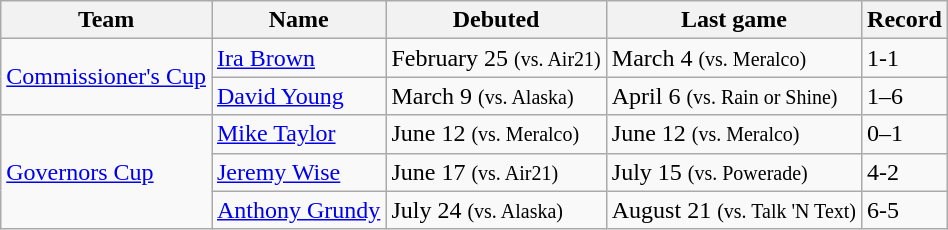<table class="wikitable">
<tr>
<th>Team</th>
<th>Name</th>
<th>Debuted</th>
<th>Last game</th>
<th>Record</th>
</tr>
<tr>
<td rowspan=2><a href='#'>Commissioner's Cup</a></td>
<td> <a href='#'>Ira Brown</a></td>
<td>February 25 <small>(vs. Air21)</small></td>
<td>March 4 <small>(vs. Meralco)</small></td>
<td>1-1</td>
</tr>
<tr>
<td> <a href='#'>David Young</a></td>
<td>March 9 <small>(vs. Alaska)</small></td>
<td>April 6 <small>(vs. Rain or Shine)</small></td>
<td>1–6</td>
</tr>
<tr>
<td rowspan=3><a href='#'>Governors Cup</a></td>
<td> <a href='#'>Mike Taylor</a></td>
<td>June 12 <small>(vs. Meralco)</small></td>
<td>June 12 <small>(vs. Meralco)</small></td>
<td>0–1</td>
</tr>
<tr>
<td> <a href='#'>Jeremy Wise</a></td>
<td>June 17 <small>(vs. Air21)</small></td>
<td>July 15 <small>(vs. Powerade)</small></td>
<td>4-2</td>
</tr>
<tr>
<td> <a href='#'>Anthony Grundy</a></td>
<td>July 24 <small>(vs. Alaska)</small></td>
<td>August 21 <small>(vs. Talk 'N Text)</small></td>
<td>6-5</td>
</tr>
</table>
